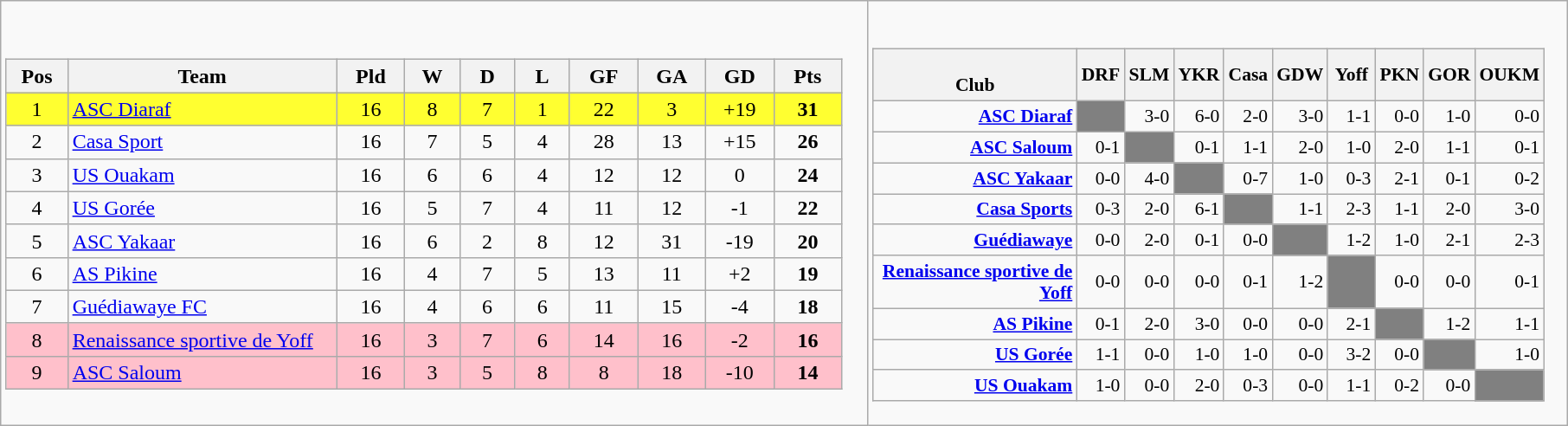<table class="wikitable">
<tr>
<td><br><table class="wikitable" style="text-align: center;">
<tr>
<th style="width: 40px;">Pos</th>
<th style="width: 200px;">Team</th>
<th style="width: 45px;">Pld</th>
<th style="width: 35px;">W</th>
<th style="width: 35px;">D</th>
<th style="width: 35px;">L</th>
<th style="width: 45px;">GF</th>
<th style="width: 45px;">GA</th>
<th style="width: 45px;">GD</th>
<th style="width: 45px;">Pts</th>
</tr>
<tr style="background:#ffff30;">
<td>1</td>
<td style="text-align: left;"><a href='#'>ASC Diaraf</a></td>
<td>16</td>
<td>8</td>
<td>7</td>
<td>1</td>
<td>22</td>
<td>3</td>
<td>+19</td>
<td><strong>31</strong></td>
</tr>
<tr>
<td>2</td>
<td style="text-align: left;"><a href='#'>Casa Sport</a></td>
<td>16</td>
<td>7</td>
<td>5</td>
<td>4</td>
<td>28</td>
<td>13</td>
<td>+15</td>
<td><strong>26</strong></td>
</tr>
<tr>
<td>3</td>
<td style="text-align: left;"><a href='#'>US Ouakam</a></td>
<td>16</td>
<td>6</td>
<td>6</td>
<td>4</td>
<td>12</td>
<td>12</td>
<td>0</td>
<td><strong>24</strong></td>
</tr>
<tr>
<td>4</td>
<td style="text-align: left;"><a href='#'>US Gorée</a></td>
<td>16</td>
<td>5</td>
<td>7</td>
<td>4</td>
<td>11</td>
<td>12</td>
<td>-1</td>
<td><strong>22</strong></td>
</tr>
<tr>
<td>5</td>
<td style="text-align: left;"><a href='#'>ASC Yakaar</a></td>
<td>16</td>
<td>6</td>
<td>2</td>
<td>8</td>
<td>12</td>
<td>31</td>
<td>-19</td>
<td><strong>20</strong></td>
</tr>
<tr>
<td>6</td>
<td style="text-align: left;"><a href='#'>AS Pikine</a></td>
<td>16</td>
<td>4</td>
<td>7</td>
<td>5</td>
<td>13</td>
<td>11</td>
<td>+2</td>
<td><strong>19</strong></td>
</tr>
<tr>
<td>7</td>
<td style="text-align: left;"><a href='#'>Guédiawaye FC</a></td>
<td>16</td>
<td>4</td>
<td>6</td>
<td>6</td>
<td>11</td>
<td>15</td>
<td>-4</td>
<td><strong>18</strong></td>
</tr>
<tr style="background:#ffc0cb;">
<td>8</td>
<td style="text-align: left;"><a href='#'>Renaissance sportive de Yoff</a></td>
<td>16</td>
<td>3</td>
<td>7</td>
<td>6</td>
<td>14</td>
<td>16</td>
<td>-2</td>
<td><strong>16</strong></td>
</tr>
<tr style="background:#ffc0cb;">
<td>9</td>
<td style="text-align: left;"><a href='#'>ASC Saloum</a></td>
<td>16</td>
<td>3</td>
<td>5</td>
<td>8</td>
<td>8</td>
<td>18</td>
<td>-10</td>
<td><strong>14</strong></td>
</tr>
</table>
</td>
<td><br><table cellspacing="0" cellpadding="3" style="background-color: #f9f9f9; font-size: 90%; text-align: right" class="wikitable">
<tr>
<th width=150><br>Club</th>
<th width=30><strong>DRF</strong></th>
<th width=30><strong>SLM</strong></th>
<th width=30><strong>YKR</strong></th>
<th width=30><strong>Casa</strong></th>
<th width=30><strong>GDW</strong></th>
<th width=30><strong>Yoff</strong></th>
<th width=30><strong>PKN</strong></th>
<th width=30><strong>GOR</strong></th>
<th width=30><strong>OUKM</strong></th>
</tr>
<tr>
<td align=right><strong><a href='#'>ASC Diaraf</a></strong></td>
<td bgcolor="#808080"></td>
<td>3-0</td>
<td>6-0</td>
<td>2-0</td>
<td>3-0</td>
<td>1-1</td>
<td>0-0</td>
<td>1-0</td>
<td>0-0</td>
</tr>
<tr>
<td align=right><strong><a href='#'>ASC Saloum</a></strong></td>
<td>0-1</td>
<td bgcolor="#808080"></td>
<td>0-1</td>
<td>1-1</td>
<td>2-0</td>
<td>1-0</td>
<td>2-0</td>
<td>1-1</td>
<td>0-1</td>
</tr>
<tr>
<td align=right><strong><a href='#'>ASC Yakaar</a></strong></td>
<td>0-0</td>
<td>4-0</td>
<td bgcolor="#808080"></td>
<td>0-7</td>
<td>1-0</td>
<td>0-3</td>
<td>2-1</td>
<td>0-1</td>
<td>0-2</td>
</tr>
<tr>
<td align=right><strong><a href='#'>Casa Sports</a></strong></td>
<td>0-3</td>
<td>2-0</td>
<td>6-1</td>
<td bgcolor="#808080"></td>
<td>1-1</td>
<td>2-3</td>
<td>1-1</td>
<td>2-0</td>
<td>3-0</td>
</tr>
<tr>
<td align=right><strong><a href='#'>Guédiawaye</a></strong></td>
<td>0-0</td>
<td>2-0</td>
<td>0-1</td>
<td>0-0</td>
<td bgcolor="#808080"></td>
<td>1-2</td>
<td>1-0</td>
<td>2-1</td>
<td>2-3</td>
</tr>
<tr>
<td align=right><strong><a href='#'>Renaissance sportive de Yoff</a></strong></td>
<td>0-0</td>
<td>0-0</td>
<td>0-0</td>
<td>0-1</td>
<td>1-2</td>
<td bgcolor="#808080"></td>
<td>0-0</td>
<td>0-0</td>
<td>0-1</td>
</tr>
<tr>
<td align=right><strong><a href='#'>AS Pikine</a></strong></td>
<td>0-1</td>
<td>2-0</td>
<td>3-0</td>
<td>0-0</td>
<td>0-0</td>
<td>2-1</td>
<td bgcolor="#808080"></td>
<td>1-2</td>
<td>1-1</td>
</tr>
<tr>
<td align=right><strong><a href='#'>US Gorée</a></strong></td>
<td>1-1</td>
<td>0-0</td>
<td>1-0</td>
<td>1-0</td>
<td>0-0</td>
<td>3-2</td>
<td>0-0</td>
<td bgcolor="#808080"></td>
<td>1-0</td>
</tr>
<tr>
<td align=right><strong><a href='#'>US Ouakam</a></strong></td>
<td>1-0</td>
<td>0-0</td>
<td>2-0</td>
<td>0-3</td>
<td>0-0</td>
<td>1-1</td>
<td>0-2</td>
<td>0-0</td>
<td bgcolor="#808080"></td>
</tr>
</table>
</td>
</tr>
</table>
